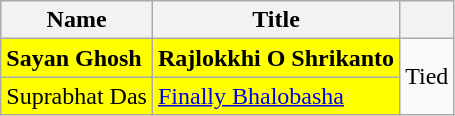<table class="wikitable">
<tr>
<th>Name</th>
<th>Title</th>
<th></th>
</tr>
<tr>
<td style="background:#FFFF00"><strong>Sayan Ghosh</strong></td>
<td style="background:#FFFF00"><strong>Rajlokkhi O Shrikanto</strong></td>
<td rowspan="2">Tied</td>
</tr>
<tr>
<td style="background:#FFFF00">Suprabhat Das</td>
<td style="background:#FFFF00"><a href='#'>Finally Bhalobasha</a></td>
</tr>
</table>
